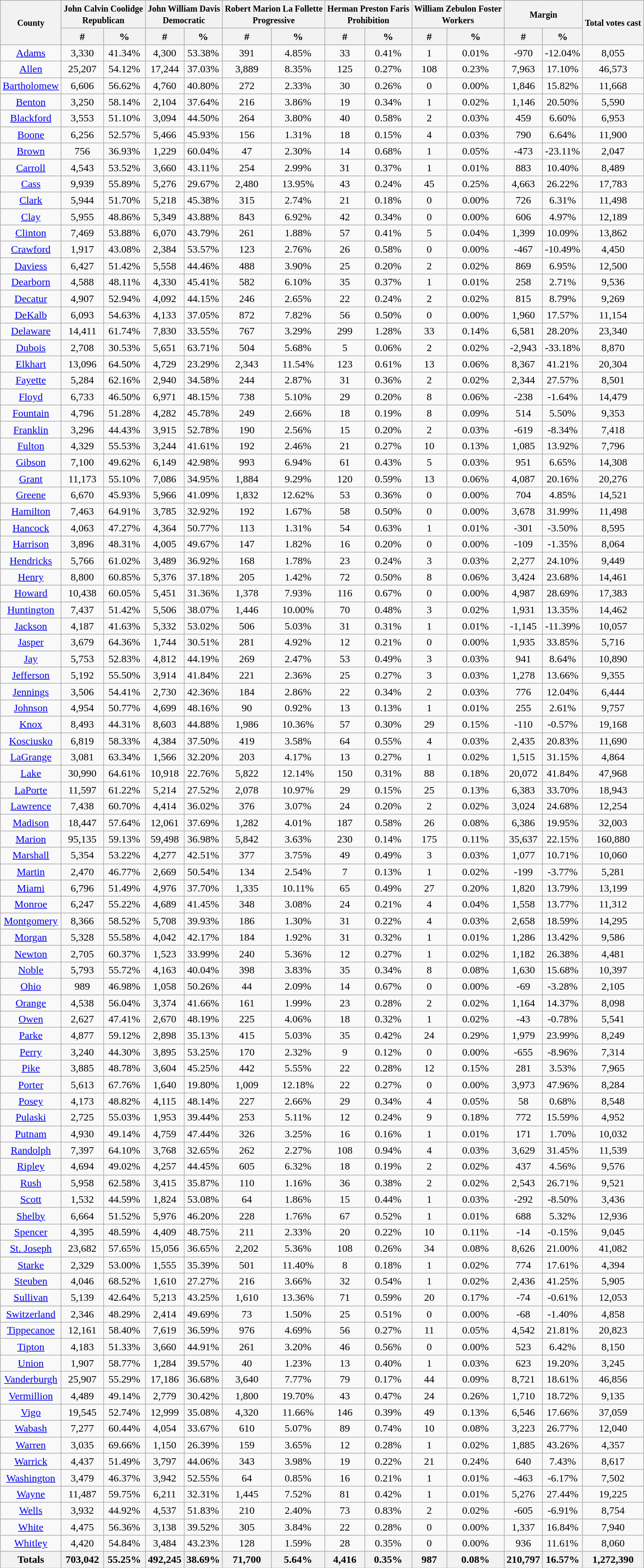<table class="wikitable sortable mw-collapsible mw-collapsed">
<tr>
<th rowspan="2"><small>County</small></th>
<th colspan="2"><small>John Calvin Coolidge</small><br><small>Republican</small></th>
<th colspan="2"><small>John William Davis</small><br><small>Democratic</small></th>
<th colspan="2"><small>Robert Marion La Follette</small><br><small>Progressive</small></th>
<th colspan="2"><small>Herman Preston Faris</small><br><small>Prohibition</small></th>
<th colspan="2"><small>William Zebulon Foster</small><br><small>Workers</small></th>
<th colspan="2"><small>Margin</small></th>
<th rowspan="2" data-sort-type="number"><small>Total votes cast</small></th>
</tr>
<tr bgcolor="lightgrey">
<th data-sort-type="number">#</th>
<th data-sort-type="number">%</th>
<th data-sort-type="number">#</th>
<th data-sort-type="number">%</th>
<th data-sort-type="number">#</th>
<th data-sort-type="number">%</th>
<th data-sort-type="number">#</th>
<th data-sort-type="number">%</th>
<th data-sort-type="number">#</th>
<th data-sort-type="number">%</th>
<th data-sort-type="number">#</th>
<th data-sort-type="number">%</th>
</tr>
<tr style="text-align:center;">
<td><a href='#'>Adams</a></td>
<td>3,330</td>
<td>41.34%</td>
<td>4,300</td>
<td>53.38%</td>
<td>391</td>
<td>4.85%</td>
<td>33</td>
<td>0.41%</td>
<td>1</td>
<td>0.01%</td>
<td>-970</td>
<td>-12.04%</td>
<td>8,055</td>
</tr>
<tr style="text-align:center;">
<td><a href='#'>Allen</a></td>
<td>25,207</td>
<td>54.12%</td>
<td>17,244</td>
<td>37.03%</td>
<td>3,889</td>
<td>8.35%</td>
<td>125</td>
<td>0.27%</td>
<td>108</td>
<td>0.23%</td>
<td>7,963</td>
<td>17.10%</td>
<td>46,573</td>
</tr>
<tr style="text-align:center;">
<td><a href='#'>Bartholomew</a></td>
<td>6,606</td>
<td>56.62%</td>
<td>4,760</td>
<td>40.80%</td>
<td>272</td>
<td>2.33%</td>
<td>30</td>
<td>0.26%</td>
<td>0</td>
<td>0.00%</td>
<td>1,846</td>
<td>15.82%</td>
<td>11,668</td>
</tr>
<tr style="text-align:center;">
<td><a href='#'>Benton</a></td>
<td>3,250</td>
<td>58.14%</td>
<td>2,104</td>
<td>37.64%</td>
<td>216</td>
<td>3.86%</td>
<td>19</td>
<td>0.34%</td>
<td>1</td>
<td>0.02%</td>
<td>1,146</td>
<td>20.50%</td>
<td>5,590</td>
</tr>
<tr style="text-align:center;">
<td><a href='#'>Blackford</a></td>
<td>3,553</td>
<td>51.10%</td>
<td>3,094</td>
<td>44.50%</td>
<td>264</td>
<td>3.80%</td>
<td>40</td>
<td>0.58%</td>
<td>2</td>
<td>0.03%</td>
<td>459</td>
<td>6.60%</td>
<td>6,953</td>
</tr>
<tr style="text-align:center;">
<td><a href='#'>Boone</a></td>
<td>6,256</td>
<td>52.57%</td>
<td>5,466</td>
<td>45.93%</td>
<td>156</td>
<td>1.31%</td>
<td>18</td>
<td>0.15%</td>
<td>4</td>
<td>0.03%</td>
<td>790</td>
<td>6.64%</td>
<td>11,900</td>
</tr>
<tr style="text-align:center;">
<td><a href='#'>Brown</a></td>
<td>756</td>
<td>36.93%</td>
<td>1,229</td>
<td>60.04%</td>
<td>47</td>
<td>2.30%</td>
<td>14</td>
<td>0.68%</td>
<td>1</td>
<td>0.05%</td>
<td>-473</td>
<td>-23.11%</td>
<td>2,047</td>
</tr>
<tr style="text-align:center;">
<td><a href='#'>Carroll</a></td>
<td>4,543</td>
<td>53.52%</td>
<td>3,660</td>
<td>43.11%</td>
<td>254</td>
<td>2.99%</td>
<td>31</td>
<td>0.37%</td>
<td>1</td>
<td>0.01%</td>
<td>883</td>
<td>10.40%</td>
<td>8,489</td>
</tr>
<tr style="text-align:center;">
<td><a href='#'>Cass</a></td>
<td>9,939</td>
<td>55.89%</td>
<td>5,276</td>
<td>29.67%</td>
<td>2,480</td>
<td>13.95%</td>
<td>43</td>
<td>0.24%</td>
<td>45</td>
<td>0.25%</td>
<td>4,663</td>
<td>26.22%</td>
<td>17,783</td>
</tr>
<tr style="text-align:center;">
<td><a href='#'>Clark</a></td>
<td>5,944</td>
<td>51.70%</td>
<td>5,218</td>
<td>45.38%</td>
<td>315</td>
<td>2.74%</td>
<td>21</td>
<td>0.18%</td>
<td>0</td>
<td>0.00%</td>
<td>726</td>
<td>6.31%</td>
<td>11,498</td>
</tr>
<tr style="text-align:center;">
<td><a href='#'>Clay</a></td>
<td>5,955</td>
<td>48.86%</td>
<td>5,349</td>
<td>43.88%</td>
<td>843</td>
<td>6.92%</td>
<td>42</td>
<td>0.34%</td>
<td>0</td>
<td>0.00%</td>
<td>606</td>
<td>4.97%</td>
<td>12,189</td>
</tr>
<tr style="text-align:center;">
<td><a href='#'>Clinton</a></td>
<td>7,469</td>
<td>53.88%</td>
<td>6,070</td>
<td>43.79%</td>
<td>261</td>
<td>1.88%</td>
<td>57</td>
<td>0.41%</td>
<td>5</td>
<td>0.04%</td>
<td>1,399</td>
<td>10.09%</td>
<td>13,862</td>
</tr>
<tr style="text-align:center;">
<td><a href='#'>Crawford</a></td>
<td>1,917</td>
<td>43.08%</td>
<td>2,384</td>
<td>53.57%</td>
<td>123</td>
<td>2.76%</td>
<td>26</td>
<td>0.58%</td>
<td>0</td>
<td>0.00%</td>
<td>-467</td>
<td>-10.49%</td>
<td>4,450</td>
</tr>
<tr style="text-align:center;">
<td><a href='#'>Daviess</a></td>
<td>6,427</td>
<td>51.42%</td>
<td>5,558</td>
<td>44.46%</td>
<td>488</td>
<td>3.90%</td>
<td>25</td>
<td>0.20%</td>
<td>2</td>
<td>0.02%</td>
<td>869</td>
<td>6.95%</td>
<td>12,500</td>
</tr>
<tr style="text-align:center;">
<td><a href='#'>Dearborn</a></td>
<td>4,588</td>
<td>48.11%</td>
<td>4,330</td>
<td>45.41%</td>
<td>582</td>
<td>6.10%</td>
<td>35</td>
<td>0.37%</td>
<td>1</td>
<td>0.01%</td>
<td>258</td>
<td>2.71%</td>
<td>9,536</td>
</tr>
<tr style="text-align:center;">
<td><a href='#'>Decatur</a></td>
<td>4,907</td>
<td>52.94%</td>
<td>4,092</td>
<td>44.15%</td>
<td>246</td>
<td>2.65%</td>
<td>22</td>
<td>0.24%</td>
<td>2</td>
<td>0.02%</td>
<td>815</td>
<td>8.79%</td>
<td>9,269</td>
</tr>
<tr style="text-align:center;">
<td><a href='#'>DeKalb</a></td>
<td>6,093</td>
<td>54.63%</td>
<td>4,133</td>
<td>37.05%</td>
<td>872</td>
<td>7.82%</td>
<td>56</td>
<td>0.50%</td>
<td>0</td>
<td>0.00%</td>
<td>1,960</td>
<td>17.57%</td>
<td>11,154</td>
</tr>
<tr style="text-align:center;">
<td><a href='#'>Delaware</a></td>
<td>14,411</td>
<td>61.74%</td>
<td>7,830</td>
<td>33.55%</td>
<td>767</td>
<td>3.29%</td>
<td>299</td>
<td>1.28%</td>
<td>33</td>
<td>0.14%</td>
<td>6,581</td>
<td>28.20%</td>
<td>23,340</td>
</tr>
<tr style="text-align:center;">
<td><a href='#'>Dubois</a></td>
<td>2,708</td>
<td>30.53%</td>
<td>5,651</td>
<td>63.71%</td>
<td>504</td>
<td>5.68%</td>
<td>5</td>
<td>0.06%</td>
<td>2</td>
<td>0.02%</td>
<td>-2,943</td>
<td>-33.18%</td>
<td>8,870</td>
</tr>
<tr style="text-align:center;">
<td><a href='#'>Elkhart</a></td>
<td>13,096</td>
<td>64.50%</td>
<td>4,729</td>
<td>23.29%</td>
<td>2,343</td>
<td>11.54%</td>
<td>123</td>
<td>0.61%</td>
<td>13</td>
<td>0.06%</td>
<td>8,367</td>
<td>41.21%</td>
<td>20,304</td>
</tr>
<tr style="text-align:center;">
<td><a href='#'>Fayette</a></td>
<td>5,284</td>
<td>62.16%</td>
<td>2,940</td>
<td>34.58%</td>
<td>244</td>
<td>2.87%</td>
<td>31</td>
<td>0.36%</td>
<td>2</td>
<td>0.02%</td>
<td>2,344</td>
<td>27.57%</td>
<td>8,501</td>
</tr>
<tr style="text-align:center;">
<td><a href='#'>Floyd</a></td>
<td>6,733</td>
<td>46.50%</td>
<td>6,971</td>
<td>48.15%</td>
<td>738</td>
<td>5.10%</td>
<td>29</td>
<td>0.20%</td>
<td>8</td>
<td>0.06%</td>
<td>-238</td>
<td>-1.64%</td>
<td>14,479</td>
</tr>
<tr style="text-align:center;">
<td><a href='#'>Fountain</a></td>
<td>4,796</td>
<td>51.28%</td>
<td>4,282</td>
<td>45.78%</td>
<td>249</td>
<td>2.66%</td>
<td>18</td>
<td>0.19%</td>
<td>8</td>
<td>0.09%</td>
<td>514</td>
<td>5.50%</td>
<td>9,353</td>
</tr>
<tr style="text-align:center;">
<td><a href='#'>Franklin</a></td>
<td>3,296</td>
<td>44.43%</td>
<td>3,915</td>
<td>52.78%</td>
<td>190</td>
<td>2.56%</td>
<td>15</td>
<td>0.20%</td>
<td>2</td>
<td>0.03%</td>
<td>-619</td>
<td>-8.34%</td>
<td>7,418</td>
</tr>
<tr style="text-align:center;">
<td><a href='#'>Fulton</a></td>
<td>4,329</td>
<td>55.53%</td>
<td>3,244</td>
<td>41.61%</td>
<td>192</td>
<td>2.46%</td>
<td>21</td>
<td>0.27%</td>
<td>10</td>
<td>0.13%</td>
<td>1,085</td>
<td>13.92%</td>
<td>7,796</td>
</tr>
<tr style="text-align:center;">
<td><a href='#'>Gibson</a></td>
<td>7,100</td>
<td>49.62%</td>
<td>6,149</td>
<td>42.98%</td>
<td>993</td>
<td>6.94%</td>
<td>61</td>
<td>0.43%</td>
<td>5</td>
<td>0.03%</td>
<td>951</td>
<td>6.65%</td>
<td>14,308</td>
</tr>
<tr style="text-align:center;">
<td><a href='#'>Grant</a></td>
<td>11,173</td>
<td>55.10%</td>
<td>7,086</td>
<td>34.95%</td>
<td>1,884</td>
<td>9.29%</td>
<td>120</td>
<td>0.59%</td>
<td>13</td>
<td>0.06%</td>
<td>4,087</td>
<td>20.16%</td>
<td>20,276</td>
</tr>
<tr style="text-align:center;">
<td><a href='#'>Greene</a></td>
<td>6,670</td>
<td>45.93%</td>
<td>5,966</td>
<td>41.09%</td>
<td>1,832</td>
<td>12.62%</td>
<td>53</td>
<td>0.36%</td>
<td>0</td>
<td>0.00%</td>
<td>704</td>
<td>4.85%</td>
<td>14,521</td>
</tr>
<tr style="text-align:center;">
<td><a href='#'>Hamilton</a></td>
<td>7,463</td>
<td>64.91%</td>
<td>3,785</td>
<td>32.92%</td>
<td>192</td>
<td>1.67%</td>
<td>58</td>
<td>0.50%</td>
<td>0</td>
<td>0.00%</td>
<td>3,678</td>
<td>31.99%</td>
<td>11,498</td>
</tr>
<tr style="text-align:center;">
<td><a href='#'>Hancock</a></td>
<td>4,063</td>
<td>47.27%</td>
<td>4,364</td>
<td>50.77%</td>
<td>113</td>
<td>1.31%</td>
<td>54</td>
<td>0.63%</td>
<td>1</td>
<td>0.01%</td>
<td>-301</td>
<td>-3.50%</td>
<td>8,595</td>
</tr>
<tr style="text-align:center;">
<td><a href='#'>Harrison</a></td>
<td>3,896</td>
<td>48.31%</td>
<td>4,005</td>
<td>49.67%</td>
<td>147</td>
<td>1.82%</td>
<td>16</td>
<td>0.20%</td>
<td>0</td>
<td>0.00%</td>
<td>-109</td>
<td>-1.35%</td>
<td>8,064</td>
</tr>
<tr style="text-align:center;">
<td><a href='#'>Hendricks</a></td>
<td>5,766</td>
<td>61.02%</td>
<td>3,489</td>
<td>36.92%</td>
<td>168</td>
<td>1.78%</td>
<td>23</td>
<td>0.24%</td>
<td>3</td>
<td>0.03%</td>
<td>2,277</td>
<td>24.10%</td>
<td>9,449</td>
</tr>
<tr style="text-align:center;">
<td><a href='#'>Henry</a></td>
<td>8,800</td>
<td>60.85%</td>
<td>5,376</td>
<td>37.18%</td>
<td>205</td>
<td>1.42%</td>
<td>72</td>
<td>0.50%</td>
<td>8</td>
<td>0.06%</td>
<td>3,424</td>
<td>23.68%</td>
<td>14,461</td>
</tr>
<tr style="text-align:center;">
<td><a href='#'>Howard</a></td>
<td>10,438</td>
<td>60.05%</td>
<td>5,451</td>
<td>31.36%</td>
<td>1,378</td>
<td>7.93%</td>
<td>116</td>
<td>0.67%</td>
<td>0</td>
<td>0.00%</td>
<td>4,987</td>
<td>28.69%</td>
<td>17,383</td>
</tr>
<tr style="text-align:center;">
<td><a href='#'>Huntington</a></td>
<td>7,437</td>
<td>51.42%</td>
<td>5,506</td>
<td>38.07%</td>
<td>1,446</td>
<td>10.00%</td>
<td>70</td>
<td>0.48%</td>
<td>3</td>
<td>0.02%</td>
<td>1,931</td>
<td>13.35%</td>
<td>14,462</td>
</tr>
<tr style="text-align:center;">
<td><a href='#'>Jackson</a></td>
<td>4,187</td>
<td>41.63%</td>
<td>5,332</td>
<td>53.02%</td>
<td>506</td>
<td>5.03%</td>
<td>31</td>
<td>0.31%</td>
<td>1</td>
<td>0.01%</td>
<td>-1,145</td>
<td>-11.39%</td>
<td>10,057</td>
</tr>
<tr style="text-align:center;">
<td><a href='#'>Jasper</a></td>
<td>3,679</td>
<td>64.36%</td>
<td>1,744</td>
<td>30.51%</td>
<td>281</td>
<td>4.92%</td>
<td>12</td>
<td>0.21%</td>
<td>0</td>
<td>0.00%</td>
<td>1,935</td>
<td>33.85%</td>
<td>5,716</td>
</tr>
<tr style="text-align:center;">
<td><a href='#'>Jay</a></td>
<td>5,753</td>
<td>52.83%</td>
<td>4,812</td>
<td>44.19%</td>
<td>269</td>
<td>2.47%</td>
<td>53</td>
<td>0.49%</td>
<td>3</td>
<td>0.03%</td>
<td>941</td>
<td>8.64%</td>
<td>10,890</td>
</tr>
<tr style="text-align:center;">
<td><a href='#'>Jefferson</a></td>
<td>5,192</td>
<td>55.50%</td>
<td>3,914</td>
<td>41.84%</td>
<td>221</td>
<td>2.36%</td>
<td>25</td>
<td>0.27%</td>
<td>3</td>
<td>0.03%</td>
<td>1,278</td>
<td>13.66%</td>
<td>9,355</td>
</tr>
<tr style="text-align:center;">
<td><a href='#'>Jennings</a></td>
<td>3,506</td>
<td>54.41%</td>
<td>2,730</td>
<td>42.36%</td>
<td>184</td>
<td>2.86%</td>
<td>22</td>
<td>0.34%</td>
<td>2</td>
<td>0.03%</td>
<td>776</td>
<td>12.04%</td>
<td>6,444</td>
</tr>
<tr style="text-align:center;">
<td><a href='#'>Johnson</a></td>
<td>4,954</td>
<td>50.77%</td>
<td>4,699</td>
<td>48.16%</td>
<td>90</td>
<td>0.92%</td>
<td>13</td>
<td>0.13%</td>
<td>1</td>
<td>0.01%</td>
<td>255</td>
<td>2.61%</td>
<td>9,757</td>
</tr>
<tr style="text-align:center;">
<td><a href='#'>Knox</a></td>
<td>8,493</td>
<td>44.31%</td>
<td>8,603</td>
<td>44.88%</td>
<td>1,986</td>
<td>10.36%</td>
<td>57</td>
<td>0.30%</td>
<td>29</td>
<td>0.15%</td>
<td>-110</td>
<td>-0.57%</td>
<td>19,168</td>
</tr>
<tr style="text-align:center;">
<td><a href='#'>Kosciusko</a></td>
<td>6,819</td>
<td>58.33%</td>
<td>4,384</td>
<td>37.50%</td>
<td>419</td>
<td>3.58%</td>
<td>64</td>
<td>0.55%</td>
<td>4</td>
<td>0.03%</td>
<td>2,435</td>
<td>20.83%</td>
<td>11,690</td>
</tr>
<tr style="text-align:center;">
<td><a href='#'>LaGrange</a></td>
<td>3,081</td>
<td>63.34%</td>
<td>1,566</td>
<td>32.20%</td>
<td>203</td>
<td>4.17%</td>
<td>13</td>
<td>0.27%</td>
<td>1</td>
<td>0.02%</td>
<td>1,515</td>
<td>31.15%</td>
<td>4,864</td>
</tr>
<tr style="text-align:center;">
<td><a href='#'>Lake</a></td>
<td>30,990</td>
<td>64.61%</td>
<td>10,918</td>
<td>22.76%</td>
<td>5,822</td>
<td>12.14%</td>
<td>150</td>
<td>0.31%</td>
<td>88</td>
<td>0.18%</td>
<td>20,072</td>
<td>41.84%</td>
<td>47,968</td>
</tr>
<tr style="text-align:center;">
<td><a href='#'>LaPorte</a></td>
<td>11,597</td>
<td>61.22%</td>
<td>5,214</td>
<td>27.52%</td>
<td>2,078</td>
<td>10.97%</td>
<td>29</td>
<td>0.15%</td>
<td>25</td>
<td>0.13%</td>
<td>6,383</td>
<td>33.70%</td>
<td>18,943</td>
</tr>
<tr style="text-align:center;">
<td><a href='#'>Lawrence</a></td>
<td>7,438</td>
<td>60.70%</td>
<td>4,414</td>
<td>36.02%</td>
<td>376</td>
<td>3.07%</td>
<td>24</td>
<td>0.20%</td>
<td>2</td>
<td>0.02%</td>
<td>3,024</td>
<td>24.68%</td>
<td>12,254</td>
</tr>
<tr style="text-align:center;">
<td><a href='#'>Madison</a></td>
<td>18,447</td>
<td>57.64%</td>
<td>12,061</td>
<td>37.69%</td>
<td>1,282</td>
<td>4.01%</td>
<td>187</td>
<td>0.58%</td>
<td>26</td>
<td>0.08%</td>
<td>6,386</td>
<td>19.95%</td>
<td>32,003</td>
</tr>
<tr style="text-align:center;">
<td><a href='#'>Marion</a></td>
<td>95,135</td>
<td>59.13%</td>
<td>59,498</td>
<td>36.98%</td>
<td>5,842</td>
<td>3.63%</td>
<td>230</td>
<td>0.14%</td>
<td>175</td>
<td>0.11%</td>
<td>35,637</td>
<td>22.15%</td>
<td>160,880</td>
</tr>
<tr style="text-align:center;">
<td><a href='#'>Marshall</a></td>
<td>5,354</td>
<td>53.22%</td>
<td>4,277</td>
<td>42.51%</td>
<td>377</td>
<td>3.75%</td>
<td>49</td>
<td>0.49%</td>
<td>3</td>
<td>0.03%</td>
<td>1,077</td>
<td>10.71%</td>
<td>10,060</td>
</tr>
<tr style="text-align:center;">
<td><a href='#'>Martin</a></td>
<td>2,470</td>
<td>46.77%</td>
<td>2,669</td>
<td>50.54%</td>
<td>134</td>
<td>2.54%</td>
<td>7</td>
<td>0.13%</td>
<td>1</td>
<td>0.02%</td>
<td>-199</td>
<td>-3.77%</td>
<td>5,281</td>
</tr>
<tr style="text-align:center;">
<td><a href='#'>Miami</a></td>
<td>6,796</td>
<td>51.49%</td>
<td>4,976</td>
<td>37.70%</td>
<td>1,335</td>
<td>10.11%</td>
<td>65</td>
<td>0.49%</td>
<td>27</td>
<td>0.20%</td>
<td>1,820</td>
<td>13.79%</td>
<td>13,199</td>
</tr>
<tr style="text-align:center;">
<td><a href='#'>Monroe</a></td>
<td>6,247</td>
<td>55.22%</td>
<td>4,689</td>
<td>41.45%</td>
<td>348</td>
<td>3.08%</td>
<td>24</td>
<td>0.21%</td>
<td>4</td>
<td>0.04%</td>
<td>1,558</td>
<td>13.77%</td>
<td>11,312</td>
</tr>
<tr style="text-align:center;">
<td><a href='#'>Montgomery</a></td>
<td>8,366</td>
<td>58.52%</td>
<td>5,708</td>
<td>39.93%</td>
<td>186</td>
<td>1.30%</td>
<td>31</td>
<td>0.22%</td>
<td>4</td>
<td>0.03%</td>
<td>2,658</td>
<td>18.59%</td>
<td>14,295</td>
</tr>
<tr style="text-align:center;">
<td><a href='#'>Morgan</a></td>
<td>5,328</td>
<td>55.58%</td>
<td>4,042</td>
<td>42.17%</td>
<td>184</td>
<td>1.92%</td>
<td>31</td>
<td>0.32%</td>
<td>1</td>
<td>0.01%</td>
<td>1,286</td>
<td>13.42%</td>
<td>9,586</td>
</tr>
<tr style="text-align:center;">
<td><a href='#'>Newton</a></td>
<td>2,705</td>
<td>60.37%</td>
<td>1,523</td>
<td>33.99%</td>
<td>240</td>
<td>5.36%</td>
<td>12</td>
<td>0.27%</td>
<td>1</td>
<td>0.02%</td>
<td>1,182</td>
<td>26.38%</td>
<td>4,481</td>
</tr>
<tr style="text-align:center;">
<td><a href='#'>Noble</a></td>
<td>5,793</td>
<td>55.72%</td>
<td>4,163</td>
<td>40.04%</td>
<td>398</td>
<td>3.83%</td>
<td>35</td>
<td>0.34%</td>
<td>8</td>
<td>0.08%</td>
<td>1,630</td>
<td>15.68%</td>
<td>10,397</td>
</tr>
<tr style="text-align:center;">
<td><a href='#'>Ohio</a></td>
<td>989</td>
<td>46.98%</td>
<td>1,058</td>
<td>50.26%</td>
<td>44</td>
<td>2.09%</td>
<td>14</td>
<td>0.67%</td>
<td>0</td>
<td>0.00%</td>
<td>-69</td>
<td>-3.28%</td>
<td>2,105</td>
</tr>
<tr style="text-align:center;">
<td><a href='#'>Orange</a></td>
<td>4,538</td>
<td>56.04%</td>
<td>3,374</td>
<td>41.66%</td>
<td>161</td>
<td>1.99%</td>
<td>23</td>
<td>0.28%</td>
<td>2</td>
<td>0.02%</td>
<td>1,164</td>
<td>14.37%</td>
<td>8,098</td>
</tr>
<tr style="text-align:center;">
<td><a href='#'>Owen</a></td>
<td>2,627</td>
<td>47.41%</td>
<td>2,670</td>
<td>48.19%</td>
<td>225</td>
<td>4.06%</td>
<td>18</td>
<td>0.32%</td>
<td>1</td>
<td>0.02%</td>
<td>-43</td>
<td>-0.78%</td>
<td>5,541</td>
</tr>
<tr style="text-align:center;">
<td><a href='#'>Parke</a></td>
<td>4,877</td>
<td>59.12%</td>
<td>2,898</td>
<td>35.13%</td>
<td>415</td>
<td>5.03%</td>
<td>35</td>
<td>0.42%</td>
<td>24</td>
<td>0.29%</td>
<td>1,979</td>
<td>23.99%</td>
<td>8,249</td>
</tr>
<tr style="text-align:center;">
<td><a href='#'>Perry</a></td>
<td>3,240</td>
<td>44.30%</td>
<td>3,895</td>
<td>53.25%</td>
<td>170</td>
<td>2.32%</td>
<td>9</td>
<td>0.12%</td>
<td>0</td>
<td>0.00%</td>
<td>-655</td>
<td>-8.96%</td>
<td>7,314</td>
</tr>
<tr style="text-align:center;">
<td><a href='#'>Pike</a></td>
<td>3,885</td>
<td>48.78%</td>
<td>3,604</td>
<td>45.25%</td>
<td>442</td>
<td>5.55%</td>
<td>22</td>
<td>0.28%</td>
<td>12</td>
<td>0.15%</td>
<td>281</td>
<td>3.53%</td>
<td>7,965</td>
</tr>
<tr style="text-align:center;">
<td><a href='#'>Porter</a></td>
<td>5,613</td>
<td>67.76%</td>
<td>1,640</td>
<td>19.80%</td>
<td>1,009</td>
<td>12.18%</td>
<td>22</td>
<td>0.27%</td>
<td>0</td>
<td>0.00%</td>
<td>3,973</td>
<td>47.96%</td>
<td>8,284</td>
</tr>
<tr style="text-align:center;">
<td><a href='#'>Posey</a></td>
<td>4,173</td>
<td>48.82%</td>
<td>4,115</td>
<td>48.14%</td>
<td>227</td>
<td>2.66%</td>
<td>29</td>
<td>0.34%</td>
<td>4</td>
<td>0.05%</td>
<td>58</td>
<td>0.68%</td>
<td>8,548</td>
</tr>
<tr style="text-align:center;">
<td><a href='#'>Pulaski</a></td>
<td>2,725</td>
<td>55.03%</td>
<td>1,953</td>
<td>39.44%</td>
<td>253</td>
<td>5.11%</td>
<td>12</td>
<td>0.24%</td>
<td>9</td>
<td>0.18%</td>
<td>772</td>
<td>15.59%</td>
<td>4,952</td>
</tr>
<tr style="text-align:center;">
<td><a href='#'>Putnam</a></td>
<td>4,930</td>
<td>49.14%</td>
<td>4,759</td>
<td>47.44%</td>
<td>326</td>
<td>3.25%</td>
<td>16</td>
<td>0.16%</td>
<td>1</td>
<td>0.01%</td>
<td>171</td>
<td>1.70%</td>
<td>10,032</td>
</tr>
<tr style="text-align:center;">
<td><a href='#'>Randolph</a></td>
<td>7,397</td>
<td>64.10%</td>
<td>3,768</td>
<td>32.65%</td>
<td>262</td>
<td>2.27%</td>
<td>108</td>
<td>0.94%</td>
<td>4</td>
<td>0.03%</td>
<td>3,629</td>
<td>31.45%</td>
<td>11,539</td>
</tr>
<tr style="text-align:center;">
<td><a href='#'>Ripley</a></td>
<td>4,694</td>
<td>49.02%</td>
<td>4,257</td>
<td>44.45%</td>
<td>605</td>
<td>6.32%</td>
<td>18</td>
<td>0.19%</td>
<td>2</td>
<td>0.02%</td>
<td>437</td>
<td>4.56%</td>
<td>9,576</td>
</tr>
<tr style="text-align:center;">
<td><a href='#'>Rush</a></td>
<td>5,958</td>
<td>62.58%</td>
<td>3,415</td>
<td>35.87%</td>
<td>110</td>
<td>1.16%</td>
<td>36</td>
<td>0.38%</td>
<td>2</td>
<td>0.02%</td>
<td>2,543</td>
<td>26.71%</td>
<td>9,521</td>
</tr>
<tr style="text-align:center;">
<td><a href='#'>Scott</a></td>
<td>1,532</td>
<td>44.59%</td>
<td>1,824</td>
<td>53.08%</td>
<td>64</td>
<td>1.86%</td>
<td>15</td>
<td>0.44%</td>
<td>1</td>
<td>0.03%</td>
<td>-292</td>
<td>-8.50%</td>
<td>3,436</td>
</tr>
<tr style="text-align:center;">
<td><a href='#'>Shelby</a></td>
<td>6,664</td>
<td>51.52%</td>
<td>5,976</td>
<td>46.20%</td>
<td>228</td>
<td>1.76%</td>
<td>67</td>
<td>0.52%</td>
<td>1</td>
<td>0.01%</td>
<td>688</td>
<td>5.32%</td>
<td>12,936</td>
</tr>
<tr style="text-align:center;">
<td><a href='#'>Spencer</a></td>
<td>4,395</td>
<td>48.59%</td>
<td>4,409</td>
<td>48.75%</td>
<td>211</td>
<td>2.33%</td>
<td>20</td>
<td>0.22%</td>
<td>10</td>
<td>0.11%</td>
<td>-14</td>
<td>-0.15%</td>
<td>9,045</td>
</tr>
<tr style="text-align:center;">
<td><a href='#'>St. Joseph</a></td>
<td>23,682</td>
<td>57.65%</td>
<td>15,056</td>
<td>36.65%</td>
<td>2,202</td>
<td>5.36%</td>
<td>108</td>
<td>0.26%</td>
<td>34</td>
<td>0.08%</td>
<td>8,626</td>
<td>21.00%</td>
<td>41,082</td>
</tr>
<tr style="text-align:center;">
<td><a href='#'>Starke</a></td>
<td>2,329</td>
<td>53.00%</td>
<td>1,555</td>
<td>35.39%</td>
<td>501</td>
<td>11.40%</td>
<td>8</td>
<td>0.18%</td>
<td>1</td>
<td>0.02%</td>
<td>774</td>
<td>17.61%</td>
<td>4,394</td>
</tr>
<tr style="text-align:center;">
<td><a href='#'>Steuben</a></td>
<td>4,046</td>
<td>68.52%</td>
<td>1,610</td>
<td>27.27%</td>
<td>216</td>
<td>3.66%</td>
<td>32</td>
<td>0.54%</td>
<td>1</td>
<td>0.02%</td>
<td>2,436</td>
<td>41.25%</td>
<td>5,905</td>
</tr>
<tr style="text-align:center;">
<td><a href='#'>Sullivan</a></td>
<td>5,139</td>
<td>42.64%</td>
<td>5,213</td>
<td>43.25%</td>
<td>1,610</td>
<td>13.36%</td>
<td>71</td>
<td>0.59%</td>
<td>20</td>
<td>0.17%</td>
<td>-74</td>
<td>-0.61%</td>
<td>12,053</td>
</tr>
<tr style="text-align:center;">
<td><a href='#'>Switzerland</a></td>
<td>2,346</td>
<td>48.29%</td>
<td>2,414</td>
<td>49.69%</td>
<td>73</td>
<td>1.50%</td>
<td>25</td>
<td>0.51%</td>
<td>0</td>
<td>0.00%</td>
<td>-68</td>
<td>-1.40%</td>
<td>4,858</td>
</tr>
<tr style="text-align:center;">
<td><a href='#'>Tippecanoe</a></td>
<td>12,161</td>
<td>58.40%</td>
<td>7,619</td>
<td>36.59%</td>
<td>976</td>
<td>4.69%</td>
<td>56</td>
<td>0.27%</td>
<td>11</td>
<td>0.05%</td>
<td>4,542</td>
<td>21.81%</td>
<td>20,823</td>
</tr>
<tr style="text-align:center;">
<td><a href='#'>Tipton</a></td>
<td>4,183</td>
<td>51.33%</td>
<td>3,660</td>
<td>44.91%</td>
<td>261</td>
<td>3.20%</td>
<td>46</td>
<td>0.56%</td>
<td>0</td>
<td>0.00%</td>
<td>523</td>
<td>6.42%</td>
<td>8,150</td>
</tr>
<tr style="text-align:center;">
<td><a href='#'>Union</a></td>
<td>1,907</td>
<td>58.77%</td>
<td>1,284</td>
<td>39.57%</td>
<td>40</td>
<td>1.23%</td>
<td>13</td>
<td>0.40%</td>
<td>1</td>
<td>0.03%</td>
<td>623</td>
<td>19.20%</td>
<td>3,245</td>
</tr>
<tr style="text-align:center;">
<td><a href='#'>Vanderburgh</a></td>
<td>25,907</td>
<td>55.29%</td>
<td>17,186</td>
<td>36.68%</td>
<td>3,640</td>
<td>7.77%</td>
<td>79</td>
<td>0.17%</td>
<td>44</td>
<td>0.09%</td>
<td>8,721</td>
<td>18.61%</td>
<td>46,856</td>
</tr>
<tr style="text-align:center;">
<td><a href='#'>Vermillion</a></td>
<td>4,489</td>
<td>49.14%</td>
<td>2,779</td>
<td>30.42%</td>
<td>1,800</td>
<td>19.70%</td>
<td>43</td>
<td>0.47%</td>
<td>24</td>
<td>0.26%</td>
<td>1,710</td>
<td>18.72%</td>
<td>9,135</td>
</tr>
<tr style="text-align:center;">
<td><a href='#'>Vigo</a></td>
<td>19,545</td>
<td>52.74%</td>
<td>12,999</td>
<td>35.08%</td>
<td>4,320</td>
<td>11.66%</td>
<td>146</td>
<td>0.39%</td>
<td>49</td>
<td>0.13%</td>
<td>6,546</td>
<td>17.66%</td>
<td>37,059</td>
</tr>
<tr style="text-align:center;">
<td><a href='#'>Wabash</a></td>
<td>7,277</td>
<td>60.44%</td>
<td>4,054</td>
<td>33.67%</td>
<td>610</td>
<td>5.07%</td>
<td>89</td>
<td>0.74%</td>
<td>10</td>
<td>0.08%</td>
<td>3,223</td>
<td>26.77%</td>
<td>12,040</td>
</tr>
<tr style="text-align:center;">
<td><a href='#'>Warren</a></td>
<td>3,035</td>
<td>69.66%</td>
<td>1,150</td>
<td>26.39%</td>
<td>159</td>
<td>3.65%</td>
<td>12</td>
<td>0.28%</td>
<td>1</td>
<td>0.02%</td>
<td>1,885</td>
<td>43.26%</td>
<td>4,357</td>
</tr>
<tr style="text-align:center;">
<td><a href='#'>Warrick</a></td>
<td>4,437</td>
<td>51.49%</td>
<td>3,797</td>
<td>44.06%</td>
<td>343</td>
<td>3.98%</td>
<td>19</td>
<td>0.22%</td>
<td>21</td>
<td>0.24%</td>
<td>640</td>
<td>7.43%</td>
<td>8,617</td>
</tr>
<tr style="text-align:center;">
<td><a href='#'>Washington</a></td>
<td>3,479</td>
<td>46.37%</td>
<td>3,942</td>
<td>52.55%</td>
<td>64</td>
<td>0.85%</td>
<td>16</td>
<td>0.21%</td>
<td>1</td>
<td>0.01%</td>
<td>-463</td>
<td>-6.17%</td>
<td>7,502</td>
</tr>
<tr style="text-align:center;">
<td><a href='#'>Wayne</a></td>
<td>11,487</td>
<td>59.75%</td>
<td>6,211</td>
<td>32.31%</td>
<td>1,445</td>
<td>7.52%</td>
<td>81</td>
<td>0.42%</td>
<td>1</td>
<td>0.01%</td>
<td>5,276</td>
<td>27.44%</td>
<td>19,225</td>
</tr>
<tr style="text-align:center;">
<td><a href='#'>Wells</a></td>
<td>3,932</td>
<td>44.92%</td>
<td>4,537</td>
<td>51.83%</td>
<td>210</td>
<td>2.40%</td>
<td>73</td>
<td>0.83%</td>
<td>2</td>
<td>0.02%</td>
<td>-605</td>
<td>-6.91%</td>
<td>8,754</td>
</tr>
<tr style="text-align:center;">
<td><a href='#'>White</a></td>
<td>4,475</td>
<td>56.36%</td>
<td>3,138</td>
<td>39.52%</td>
<td>305</td>
<td>3.84%</td>
<td>22</td>
<td>0.28%</td>
<td>0</td>
<td>0.00%</td>
<td>1,337</td>
<td>16.84%</td>
<td>7,940</td>
</tr>
<tr style="text-align:center;">
<td><a href='#'>Whitley</a></td>
<td>4,420</td>
<td>54.84%</td>
<td>3,484</td>
<td>43.23%</td>
<td>128</td>
<td>1.59%</td>
<td>28</td>
<td>0.35%</td>
<td>0</td>
<td>0.00%</td>
<td>936</td>
<td>11.61%</td>
<td>8,060</td>
</tr>
<tr>
<th>Totals</th>
<th>703,042</th>
<th>55.25%</th>
<th>492,245</th>
<th>38.69%</th>
<th>71,700</th>
<th>5.64%</th>
<th>4,416</th>
<th>0.35%</th>
<th>987</th>
<th>0.08%</th>
<th>210,797</th>
<th>16.57%</th>
<th>1,272,390</th>
</tr>
</table>
